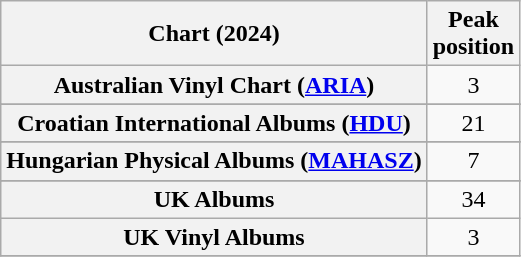<table class="wikitable sortable plainrowheaders" style="text-align:center">
<tr>
<th scope="col">Chart (2024)</th>
<th scope="col">Peak<br>position</th>
</tr>
<tr>
<th scope="row">Australian Vinyl Chart (<a href='#'>ARIA</a>)</th>
<td style="text-align:center;">3</td>
</tr>
<tr>
</tr>
<tr>
</tr>
<tr>
<th scope="row">Croatian International Albums (<a href='#'>HDU</a>)</th>
<td>21</td>
</tr>
<tr>
</tr>
<tr>
<th scope="row">Hungarian Physical Albums (<a href='#'>MAHASZ</a>)</th>
<td>7</td>
</tr>
<tr>
</tr>
<tr>
</tr>
<tr>
<th scope="row">UK Albums</th>
<td>34</td>
</tr>
<tr>
<th scope="row">UK Vinyl Albums</th>
<td>3</td>
</tr>
<tr>
</tr>
</table>
